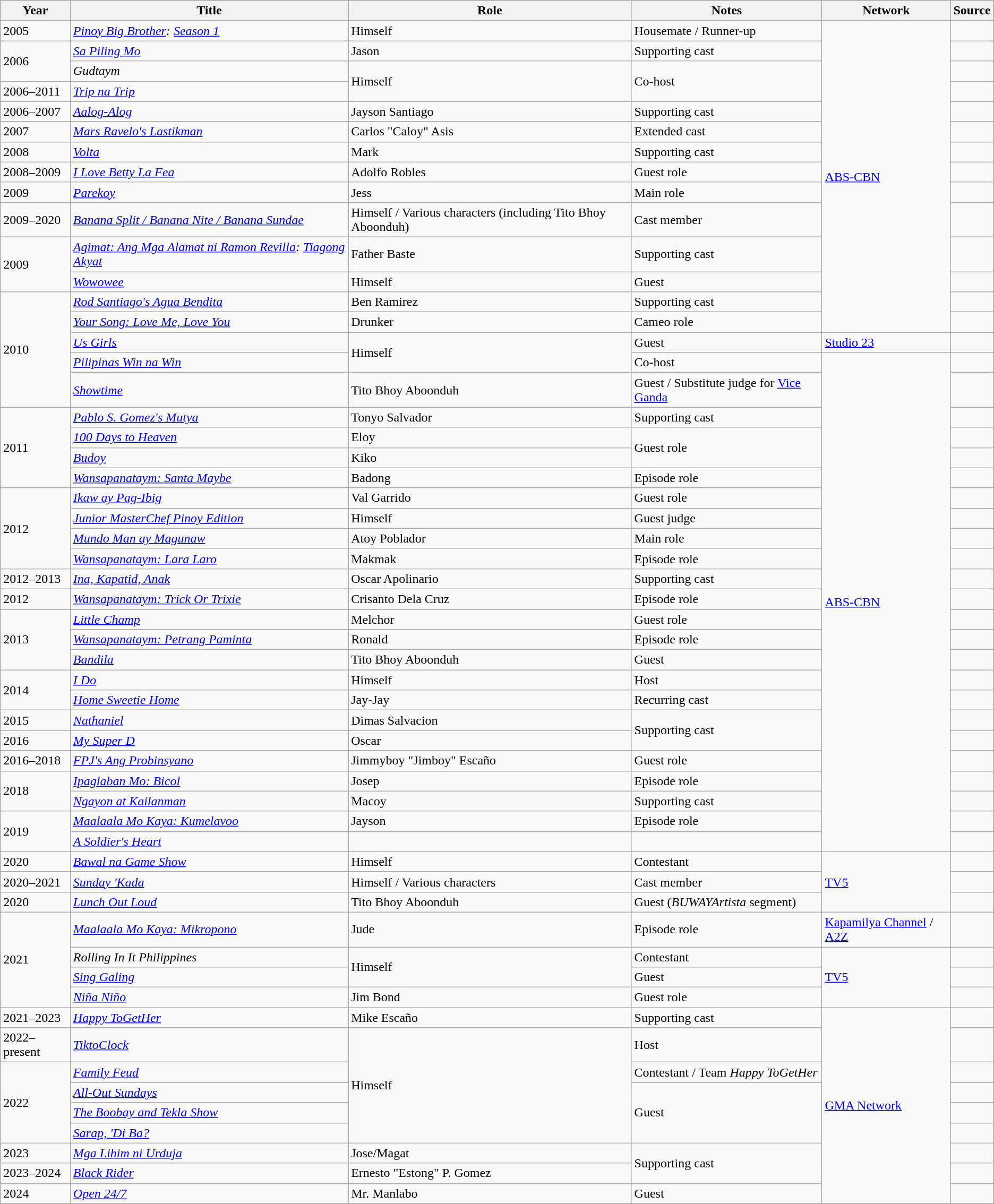<table class="wikitable sortable">
<tr>
<th>Year</th>
<th>Title</th>
<th>Role</th>
<th>Notes</th>
<th>Network</th>
<th>Source</th>
</tr>
<tr>
<td>2005</td>
<td><em><a href='#'>Pinoy Big Brother</a>: <a href='#'>Season 1</a></em></td>
<td>Himself</td>
<td>Housemate / Runner-up</td>
<td rowspan="14"><a href='#'>ABS-CBN</a></td>
<td></td>
</tr>
<tr>
<td rowspan="2">2006</td>
<td><em><a href='#'>Sa Piling Mo</a></em></td>
<td>Jason</td>
<td>Supporting cast</td>
<td></td>
</tr>
<tr>
<td><em>Gudtaym</em></td>
<td rowspan="2">Himself</td>
<td rowspan="2">Co-host</td>
<td></td>
</tr>
<tr>
<td>2006–2011</td>
<td><em><a href='#'>Trip na Trip</a></em></td>
<td></td>
</tr>
<tr>
<td>2006–2007</td>
<td><em><a href='#'>Aalog-Alog</a></em></td>
<td>Jayson Santiago</td>
<td>Supporting cast</td>
<td></td>
</tr>
<tr>
<td>2007</td>
<td><em><a href='#'>Mars Ravelo's Lastikman</a></em></td>
<td>Carlos "Caloy" Asis</td>
<td>Extended cast</td>
<td></td>
</tr>
<tr>
<td>2008</td>
<td><em><a href='#'>Volta</a></em></td>
<td>Mark</td>
<td>Supporting cast</td>
<td></td>
</tr>
<tr>
<td>2008–2009</td>
<td><em><a href='#'>I Love Betty La Fea</a></em></td>
<td>Adolfo Robles</td>
<td>Guest role</td>
<td></td>
</tr>
<tr>
<td>2009</td>
<td><em><a href='#'>Parekoy</a></em></td>
<td>Jess</td>
<td>Main role</td>
<td></td>
</tr>
<tr>
<td>2009–2020</td>
<td><em><a href='#'>Banana Split / Banana Nite / Banana Sundae</a></em></td>
<td>Himself / Various characters (including Tito Bhoy Aboonduh)</td>
<td>Cast member</td>
<td></td>
</tr>
<tr>
<td rowspan="2">2009</td>
<td><em><a href='#'>Agimat: Ang Mga Alamat ni Ramon Revilla</a>: <a href='#'>Tiagong Akyat</a></em></td>
<td>Father Baste</td>
<td>Supporting cast</td>
<td></td>
</tr>
<tr>
<td><em><a href='#'>Wowowee</a></em></td>
<td>Himself</td>
<td>Guest</td>
<td></td>
</tr>
<tr>
<td rowspan="5">2010</td>
<td><em><a href='#'>Rod Santiago's Agua Bendita</a></em></td>
<td>Ben Ramirez</td>
<td>Supporting cast</td>
<td></td>
</tr>
<tr>
<td><em><a href='#'>Your Song: Love Me, Love You</a></em></td>
<td>Drunker</td>
<td>Cameo role</td>
<td></td>
</tr>
<tr>
<td><em><a href='#'>Us Girls</a></em></td>
<td rowspan="2">Himself</td>
<td>Guest</td>
<td><a href='#'>Studio 23</a></td>
<td></td>
</tr>
<tr>
<td><em><a href='#'>Pilipinas Win na Win</a></em></td>
<td>Co-host</td>
<td rowspan="24"><a href='#'>ABS-CBN</a></td>
<td></td>
</tr>
<tr>
<td><em><a href='#'>Showtime</a></em></td>
<td>Tito Bhoy Aboonduh</td>
<td>Guest / Substitute judge for <a href='#'>Vice Ganda</a></td>
<td></td>
</tr>
<tr>
<td rowspan="4">2011</td>
<td><em><a href='#'>Pablo S. Gomez's Mutya</a></em></td>
<td>Tonyo Salvador</td>
<td>Supporting cast</td>
<td></td>
</tr>
<tr>
<td><em><a href='#'>100 Days to Heaven</a></em></td>
<td>Eloy</td>
<td rowspan="2">Guest role</td>
<td></td>
</tr>
<tr>
<td><em><a href='#'>Budoy</a></em></td>
<td>Kiko</td>
<td></td>
</tr>
<tr>
<td><a href='#'><em>Wansapanataym: Santa Maybe</em></a></td>
<td>Badong</td>
<td>Episode role</td>
<td></td>
</tr>
<tr>
<td rowspan="4">2012</td>
<td><em><a href='#'>Ikaw ay Pag-Ibig</a></em></td>
<td>Val Garrido</td>
<td>Guest role</td>
<td></td>
</tr>
<tr>
<td><em><a href='#'>Junior MasterChef Pinoy Edition</a></em></td>
<td>Himself</td>
<td>Guest judge</td>
<td></td>
</tr>
<tr>
<td><em><a href='#'>Mundo Man ay Magunaw</a></em></td>
<td>Atoy Poblador</td>
<td>Main role</td>
<td></td>
</tr>
<tr>
<td><a href='#'><em>Wansapanataym: Lara Laro</em></a></td>
<td>Makmak</td>
<td>Episode role</td>
<td></td>
</tr>
<tr>
<td>2012–2013</td>
<td><em><a href='#'>Ina, Kapatid, Anak</a></em></td>
<td>Oscar Apolinario</td>
<td>Supporting cast</td>
<td></td>
</tr>
<tr>
<td>2012</td>
<td><a href='#'><em>Wansapanataym: Trick Or Trixie</em></a></td>
<td>Crisanto Dela Cruz</td>
<td>Episode role</td>
<td></td>
</tr>
<tr>
<td rowspan="3">2013</td>
<td><em><a href='#'>Little Champ</a></em></td>
<td>Melchor</td>
<td>Guest role</td>
<td></td>
</tr>
<tr>
<td><a href='#'><em>Wansapanataym: Petrang Paminta</em></a></td>
<td>Ronald</td>
<td>Episode role</td>
<td></td>
</tr>
<tr>
<td><em><a href='#'>Bandila</a></em></td>
<td>Tito Bhoy Aboonduh</td>
<td>Guest</td>
<td></td>
</tr>
<tr>
<td rowspan="2">2014</td>
<td><em><a href='#'>I Do</a></em></td>
<td>Himself</td>
<td>Host</td>
<td></td>
</tr>
<tr>
<td><em><a href='#'>Home Sweetie Home</a></em></td>
<td>Jay-Jay</td>
<td>Recurring cast</td>
<td></td>
</tr>
<tr>
<td>2015</td>
<td><em><a href='#'>Nathaniel</a></em></td>
<td>Dimas Salvacion</td>
<td rowspan="2">Supporting cast</td>
<td></td>
</tr>
<tr>
<td>2016</td>
<td><em><a href='#'>My Super D</a></em></td>
<td>Oscar</td>
<td></td>
</tr>
<tr>
<td>2016–2018</td>
<td><em><a href='#'>FPJ's Ang Probinsyano</a></em></td>
<td>Jimmyboy "Jimboy" Escaño</td>
<td>Guest role</td>
<td></td>
</tr>
<tr>
<td rowspan="2">2018</td>
<td><a href='#'><em>Ipaglaban Mo: Bicol</em></a></td>
<td>Josep</td>
<td>Episode role</td>
<td></td>
</tr>
<tr>
<td><em><a href='#'>Ngayon at Kailanman</a></em></td>
<td>Macoy</td>
<td>Supporting cast</td>
<td></td>
</tr>
<tr>
<td rowspan="2">2019</td>
<td><a href='#'><em>Maalaala Mo Kaya: Kumelavoo</em></a></td>
<td>Jayson</td>
<td>Episode role</td>
<td></td>
</tr>
<tr>
<td><em><a href='#'>A Soldier's Heart</a></em></td>
<td></td>
<td></td>
<td></td>
</tr>
<tr>
<td>2020</td>
<td><em><a href='#'>Bawal na Game Show</a></em></td>
<td>Himself</td>
<td>Contestant</td>
<td rowspan="3"><a href='#'>TV5</a></td>
<td></td>
</tr>
<tr>
<td>2020–2021</td>
<td><em><a href='#'>Sunday 'Kada</a></em></td>
<td>Himself / Various characters</td>
<td>Cast member</td>
<td></td>
</tr>
<tr>
<td>2020</td>
<td><em><a href='#'>Lunch Out Loud</a></em></td>
<td>Tito Bhoy Aboonduh</td>
<td>Guest (<em>BUWAYArtista</em> segment)</td>
<td></td>
</tr>
<tr>
<td rowspan="4">2021</td>
<td><em><a href='#'>Maalaala Mo Kaya: Mikropono</a></em></td>
<td>Jude</td>
<td>Episode role</td>
<td><a href='#'>Kapamilya Channel</a> / <a href='#'>A2Z</a></td>
<td></td>
</tr>
<tr>
<td><em>Rolling In It Philippines</em></td>
<td rowspan="2">Himself</td>
<td>Contestant</td>
<td rowspan="3"><a href='#'>TV5</a></td>
<td></td>
</tr>
<tr>
<td><em><a href='#'>Sing Galing</a></em></td>
<td>Guest</td>
<td></td>
</tr>
<tr>
<td><em><a href='#'>Niña Niño</a></em></td>
<td>Jim Bond</td>
<td>Guest role</td>
<td></td>
</tr>
<tr>
<td>2021–2023</td>
<td><em><a href='#'>Happy ToGetHer</a></em></td>
<td>Mike Escaño</td>
<td>Supporting cast</td>
<td rowspan="9"><a href='#'>GMA Network</a></td>
<td></td>
</tr>
<tr>
<td>2022–present</td>
<td><em><a href='#'>TiktoClock</a></em></td>
<td rowspan="5">Himself</td>
<td>Host</td>
<td></td>
</tr>
<tr>
<td rowspan="4">2022</td>
<td><em><a href='#'>Family Feud</a></em></td>
<td>Contestant / Team <em>Happy ToGetHer</em></td>
<td></td>
</tr>
<tr>
<td><em><a href='#'>All-Out Sundays</a></em></td>
<td rowspan="3">Guest</td>
<td></td>
</tr>
<tr>
<td><em><a href='#'>The Boobay and Tekla Show</a></em></td>
<td></td>
</tr>
<tr>
<td><em><a href='#'>Sarap, 'Di Ba?</a></em></td>
<td></td>
</tr>
<tr>
<td>2023</td>
<td><em><a href='#'>Mga Lihim ni Urduja</a></em></td>
<td>Jose/Magat</td>
<td rowspan="2">Supporting cast</td>
<td></td>
</tr>
<tr>
<td>2023–2024</td>
<td><em><a href='#'>Black Rider</a></em></td>
<td>Ernesto "Estong" P. Gomez</td>
<td></td>
</tr>
<tr>
<td>2024</td>
<td><em><a href='#'>Open 24/7</a></em></td>
<td>Mr. Manlabo</td>
<td>Guest</td>
<td></td>
</tr>
</table>
